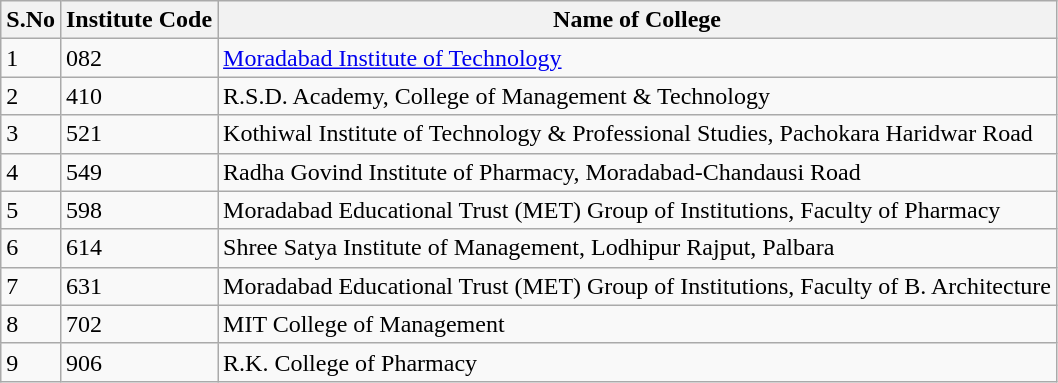<table class="wikitable sortable">
<tr>
<th>S.No</th>
<th>Institute Code</th>
<th>Name of College</th>
</tr>
<tr>
<td>1</td>
<td>082</td>
<td><a href='#'>Moradabad Institute of Technology</a></td>
</tr>
<tr>
<td>2</td>
<td>410</td>
<td>R.S.D. Academy, College of Management & Technology</td>
</tr>
<tr>
<td>3</td>
<td>521</td>
<td>Kothiwal Institute of Technology & Professional Studies, Pachokara Haridwar Road</td>
</tr>
<tr>
<td>4</td>
<td>549</td>
<td>Radha Govind Institute of Pharmacy, Moradabad-Chandausi Road</td>
</tr>
<tr>
<td>5</td>
<td>598</td>
<td>Moradabad Educational Trust (MET) Group of Institutions, Faculty of Pharmacy</td>
</tr>
<tr>
<td>6</td>
<td>614</td>
<td>Shree Satya Institute of Management, Lodhipur Rajput, Palbara</td>
</tr>
<tr>
<td>7</td>
<td>631</td>
<td>Moradabad Educational Trust (MET) Group of Institutions, Faculty of B. Architecture</td>
</tr>
<tr>
<td>8</td>
<td>702</td>
<td>MIT College of Management</td>
</tr>
<tr>
<td>9</td>
<td>906</td>
<td>R.K. College of Pharmacy</td>
</tr>
</table>
